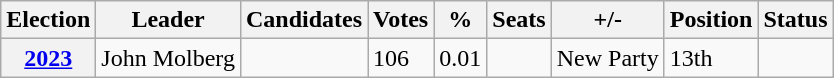<table class="wikitable" style="text-align: left;">
<tr>
<th>Election</th>
<th>Leader</th>
<th>Candidates</th>
<th>Votes</th>
<th>%</th>
<th>Seats</th>
<th>+/-</th>
<th>Position</th>
<th>Status</th>
</tr>
<tr>
<th><a href='#'>2023</a></th>
<td>John Molberg</td>
<td></td>
<td>106</td>
<td>0.01</td>
<td></td>
<td> New Party</td>
<td> 13th</td>
<td></td>
</tr>
</table>
